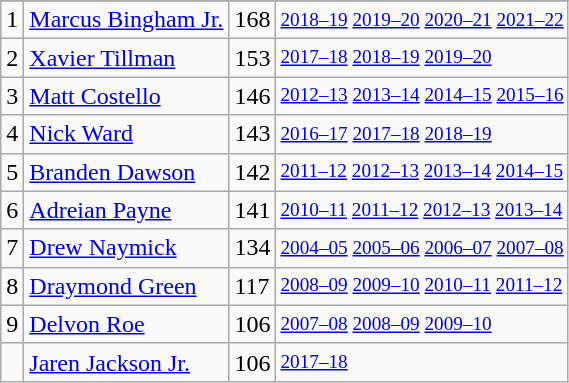<table class="wikitable">
<tr>
</tr>
<tr>
<td>1</td>
<td><a href='#'>Marcus Bingham Jr.</a></td>
<td>168</td>
<td style="font-size:80%;"><a href='#'>2018–19</a> <a href='#'>2019–20</a> <a href='#'>2020–21</a> <a href='#'>2021–22</a></td>
</tr>
<tr>
<td>2</td>
<td><a href='#'>Xavier Tillman</a></td>
<td>153</td>
<td style="font-size:80%;"><a href='#'>2017–18</a> <a href='#'>2018–19</a> <a href='#'>2019–20</a></td>
</tr>
<tr>
<td>3</td>
<td><a href='#'>Matt Costello</a></td>
<td>146</td>
<td style="font-size:80%;"><a href='#'>2012–13</a> <a href='#'>2013–14</a> <a href='#'>2014–15</a> <a href='#'>2015–16</a></td>
</tr>
<tr>
<td>4</td>
<td><a href='#'>Nick Ward</a></td>
<td>143</td>
<td style="font-size:80%;"><a href='#'>2016–17</a> <a href='#'>2017–18</a> <a href='#'>2018–19</a></td>
</tr>
<tr>
<td>5</td>
<td><a href='#'>Branden Dawson</a></td>
<td>142</td>
<td style="font-size:80%;"><a href='#'>2011–12</a> <a href='#'>2012–13</a> <a href='#'>2013–14</a> <a href='#'>2014–15</a></td>
</tr>
<tr>
<td>6</td>
<td><a href='#'>Adreian Payne</a></td>
<td>141</td>
<td style="font-size:80%;"><a href='#'>2010–11</a> <a href='#'>2011–12</a> <a href='#'>2012–13</a> <a href='#'>2013–14</a></td>
</tr>
<tr>
<td>7</td>
<td><a href='#'>Drew Naymick</a></td>
<td>134</td>
<td style="font-size:80%;"><a href='#'>2004–05</a> <a href='#'>2005–06</a> <a href='#'>2006–07</a> <a href='#'>2007–08</a></td>
</tr>
<tr>
<td>8</td>
<td><a href='#'>Draymond Green</a></td>
<td>117</td>
<td style="font-size:80%;"><a href='#'>2008–09</a> <a href='#'>2009–10</a> <a href='#'>2010–11</a> <a href='#'>2011–12</a></td>
</tr>
<tr>
<td>9</td>
<td><a href='#'>Delvon Roe</a></td>
<td>106</td>
<td style="font-size:80%;"><a href='#'>2007–08</a> <a href='#'>2008–09</a> <a href='#'>2009–10</a></td>
</tr>
<tr>
<td></td>
<td><a href='#'>Jaren Jackson Jr.</a></td>
<td>106</td>
<td style="font-size:80%;"><a href='#'>2017–18</a></td>
</tr>
</table>
